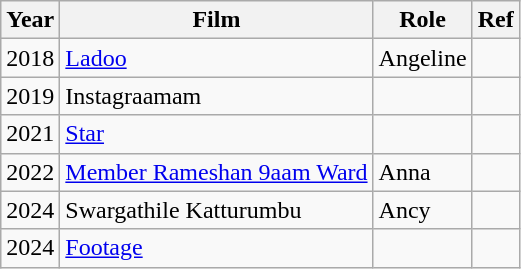<table class="wikitable">
<tr>
<th>Year</th>
<th>Film</th>
<th>Role</th>
<th>Ref</th>
</tr>
<tr>
<td>2018</td>
<td><a href='#'>Ladoo</a></td>
<td>Angeline</td>
<td></td>
</tr>
<tr>
<td>2019</td>
<td>Instagraamam</td>
<td></td>
<td></td>
</tr>
<tr>
<td>2021</td>
<td><a href='#'>Star</a></td>
<td></td>
<td></td>
</tr>
<tr>
<td>2022</td>
<td><a href='#'>Member Rameshan 9aam Ward</a></td>
<td>Anna</td>
<td></td>
</tr>
<tr>
<td>2024</td>
<td>Swargathile Katturumbu</td>
<td>Ancy</td>
<td></td>
</tr>
<tr>
<td>2024</td>
<td><a href='#'>Footage</a></td>
<td></td>
<td></td>
</tr>
</table>
